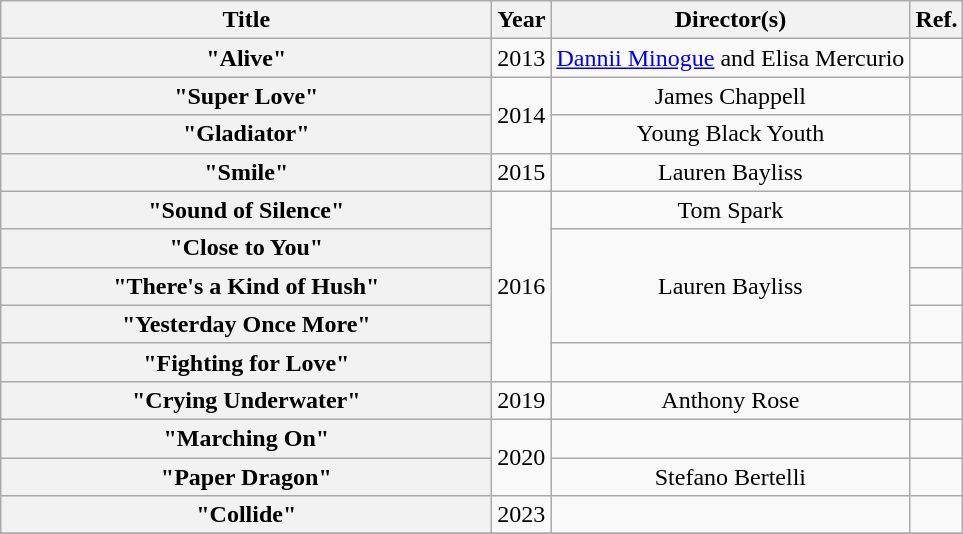<table class="wikitable plainrowheaders" style="text-align:center;">
<tr>
<th scope="col" style="width:20em;">Title</th>
<th scope="col">Year</th>
<th scope="col">Director(s)</th>
<th>Ref.</th>
</tr>
<tr>
<th scope="row">"Alive"</th>
<td>2013</td>
<td><a href='#'>Dannii Minogue</a> and Elisa Mercurio</td>
<td></td>
</tr>
<tr>
<th scope="row">"Super Love"</th>
<td rowspan="2">2014</td>
<td>James Chappell</td>
<td></td>
</tr>
<tr>
<th scope="row">"Gladiator"</th>
<td>Young Black Youth</td>
<td></td>
</tr>
<tr>
<th scope="row">"Smile"</th>
<td>2015</td>
<td>Lauren Bayliss</td>
<td></td>
</tr>
<tr>
<th scope="row">"Sound of Silence"</th>
<td rowspan="5">2016</td>
<td>Tom Spark</td>
<td></td>
</tr>
<tr>
<th scope="row">"Close to You"</th>
<td rowspan="3">Lauren Bayliss</td>
<td></td>
</tr>
<tr>
<th scope="row">"There's a Kind of Hush"</th>
<td></td>
</tr>
<tr>
<th scope="row">"Yesterday Once More"</th>
<td></td>
</tr>
<tr>
<th scope="row">"Fighting for Love"</th>
<td></td>
<td></td>
</tr>
<tr>
<th scope="row">"Crying Underwater"</th>
<td>2019</td>
<td>Anthony Rose</td>
<td></td>
</tr>
<tr>
<th scope="row">"Marching On"</th>
<td rowspan="2">2020</td>
<td></td>
<td></td>
</tr>
<tr>
<th scope="row">"Paper Dragon"</th>
<td>Stefano Bertelli</td>
<td></td>
</tr>
<tr>
<th scope="row">"Collide"</th>
<td rowspan="1">2023</td>
<td></td>
<td></td>
</tr>
<tr>
</tr>
</table>
